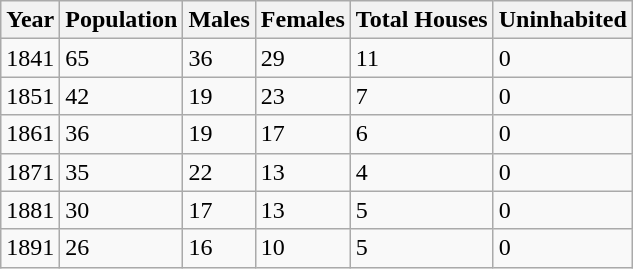<table class="wikitable">
<tr>
<th>Year</th>
<th>Population</th>
<th>Males</th>
<th>Females</th>
<th>Total Houses</th>
<th>Uninhabited</th>
</tr>
<tr>
<td>1841</td>
<td>65</td>
<td>36</td>
<td>29</td>
<td>11</td>
<td>0</td>
</tr>
<tr>
<td>1851</td>
<td>42</td>
<td>19</td>
<td>23</td>
<td>7</td>
<td>0</td>
</tr>
<tr>
<td>1861</td>
<td>36</td>
<td>19</td>
<td>17</td>
<td>6</td>
<td>0</td>
</tr>
<tr>
<td>1871</td>
<td>35</td>
<td>22</td>
<td>13</td>
<td>4</td>
<td>0</td>
</tr>
<tr>
<td>1881</td>
<td>30</td>
<td>17</td>
<td>13</td>
<td>5</td>
<td>0</td>
</tr>
<tr>
<td>1891</td>
<td>26</td>
<td>16</td>
<td>10</td>
<td>5</td>
<td>0</td>
</tr>
</table>
